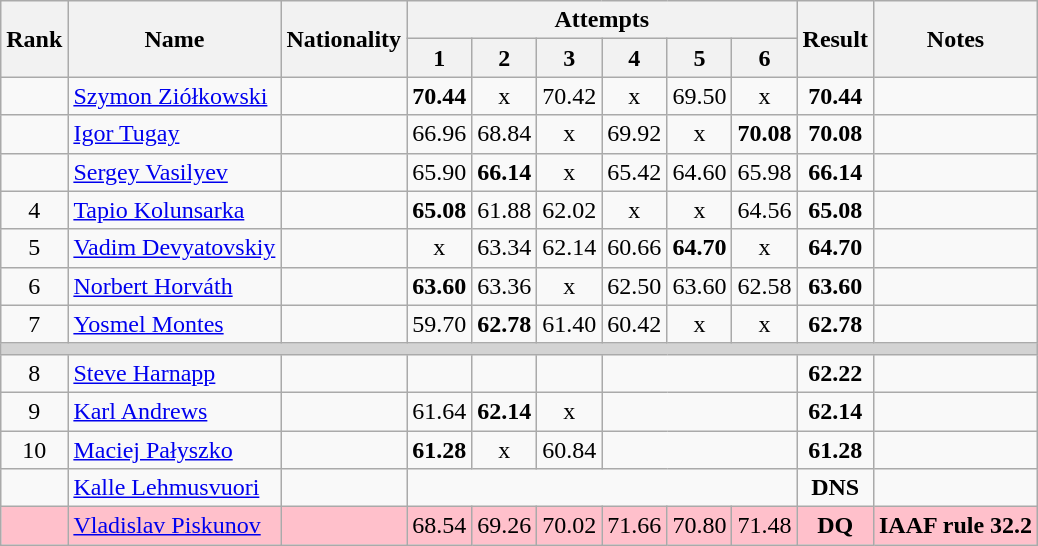<table class="wikitable sortable" style="text-align:center">
<tr>
<th rowspan=2>Rank</th>
<th rowspan=2>Name</th>
<th rowspan=2>Nationality</th>
<th colspan=6>Attempts</th>
<th rowspan=2>Result</th>
<th rowspan=2>Notes</th>
</tr>
<tr>
<th>1</th>
<th>2</th>
<th>3</th>
<th>4</th>
<th>5</th>
<th>6</th>
</tr>
<tr>
<td></td>
<td align=left><a href='#'>Szymon Ziółkowski</a></td>
<td align=left></td>
<td><strong>70.44</strong></td>
<td>x</td>
<td>70.42</td>
<td>x</td>
<td>69.50</td>
<td>x</td>
<td><strong>70.44</strong></td>
<td></td>
</tr>
<tr>
<td></td>
<td align=left><a href='#'>Igor Tugay</a></td>
<td align=left></td>
<td>66.96</td>
<td>68.84</td>
<td>x</td>
<td>69.92</td>
<td>x</td>
<td><strong>70.08</strong></td>
<td><strong>70.08</strong></td>
<td></td>
</tr>
<tr>
<td></td>
<td align=left><a href='#'>Sergey Vasilyev</a></td>
<td align=left></td>
<td>65.90</td>
<td><strong>66.14</strong></td>
<td>x</td>
<td>65.42</td>
<td>64.60</td>
<td>65.98</td>
<td><strong>66.14</strong></td>
<td></td>
</tr>
<tr>
<td>4</td>
<td align=left><a href='#'>Tapio Kolunsarka</a></td>
<td align=left></td>
<td><strong>65.08</strong></td>
<td>61.88</td>
<td>62.02</td>
<td>x</td>
<td>x</td>
<td>64.56</td>
<td><strong>65.08</strong></td>
<td></td>
</tr>
<tr>
<td>5</td>
<td align=left><a href='#'>Vadim Devyatovskiy</a></td>
<td align=left></td>
<td>x</td>
<td>63.34</td>
<td>62.14</td>
<td>60.66</td>
<td><strong>64.70</strong></td>
<td>x</td>
<td><strong>64.70</strong></td>
<td></td>
</tr>
<tr>
<td>6</td>
<td align=left><a href='#'>Norbert Horváth</a></td>
<td align=left></td>
<td><strong>63.60</strong></td>
<td>63.36</td>
<td>x</td>
<td>62.50</td>
<td>63.60</td>
<td>62.58</td>
<td><strong>63.60</strong></td>
<td></td>
</tr>
<tr>
<td>7</td>
<td align=left><a href='#'>Yosmel Montes</a></td>
<td align=left></td>
<td>59.70</td>
<td><strong>62.78</strong></td>
<td>61.40</td>
<td>60.42</td>
<td>x</td>
<td>x</td>
<td><strong>62.78</strong></td>
<td></td>
</tr>
<tr>
<td colspan=11 bgcolor=lightgray></td>
</tr>
<tr>
<td>8</td>
<td align=left><a href='#'>Steve Harnapp</a></td>
<td align=left></td>
<td></td>
<td></td>
<td></td>
<td colspan=3></td>
<td><strong>62.22</strong></td>
<td></td>
</tr>
<tr>
<td>9</td>
<td align=left><a href='#'>Karl Andrews</a></td>
<td align=left></td>
<td>61.64</td>
<td><strong>62.14</strong></td>
<td>x</td>
<td colspan=3></td>
<td><strong>62.14</strong></td>
<td></td>
</tr>
<tr>
<td>10</td>
<td align=left><a href='#'>Maciej Pałyszko</a></td>
<td align=left></td>
<td><strong>61.28</strong></td>
<td>x</td>
<td>60.84</td>
<td colspan=3></td>
<td><strong>61.28</strong></td>
<td></td>
</tr>
<tr>
<td></td>
<td align=left><a href='#'>Kalle Lehmusvuori</a></td>
<td align=left></td>
<td colspan=6></td>
<td><strong>DNS</strong></td>
<td></td>
</tr>
<tr bgcolor=pink>
<td></td>
<td align=left><a href='#'>Vladislav Piskunov</a></td>
<td align=left></td>
<td>68.54</td>
<td>69.26</td>
<td>70.02</td>
<td>71.66</td>
<td>70.80</td>
<td>71.48</td>
<td><strong>DQ</strong></td>
<td><strong> IAAF rule 32.2</strong></td>
</tr>
</table>
